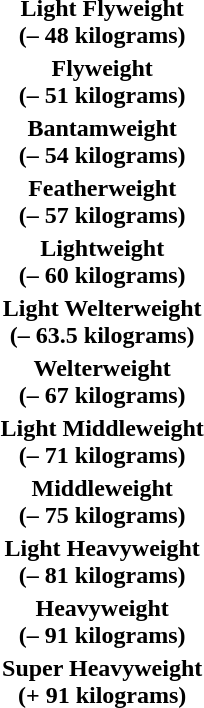<table>
<tr align="center">
<td rowspan=2><strong>Light Flyweight<br>(– 48 kilograms)</strong></td>
<td rowspan=2></td>
<td rowspan=2></td>
<td></td>
</tr>
<tr align="center">
<td></td>
</tr>
<tr align="center">
<td rowspan=2><strong>Flyweight<br>(– 51 kilograms)</strong></td>
<td rowspan=2></td>
<td rowspan=2></td>
<td></td>
</tr>
<tr align="center">
<td></td>
</tr>
<tr align="center">
<td rowspan=2><strong>Bantamweight<br>(– 54 kilograms)</strong></td>
<td rowspan=2></td>
<td rowspan=2></td>
<td></td>
</tr>
<tr align="center">
<td></td>
</tr>
<tr align="center">
<td rowspan=2><strong>Featherweight<br>(– 57 kilograms)</strong></td>
<td rowspan=2></td>
<td rowspan=2></td>
<td></td>
</tr>
<tr align="center">
<td></td>
</tr>
<tr align="center">
<td rowspan=2><strong>Lightweight<br>(– 60 kilograms)</strong></td>
<td rowspan=2></td>
<td rowspan=2></td>
<td></td>
</tr>
<tr align="center">
<td></td>
</tr>
<tr align="center">
<td rowspan=2><strong>Light Welterweight<br>(– 63.5 kilograms)</strong></td>
<td rowspan=2></td>
<td rowspan=2></td>
<td></td>
</tr>
<tr align="center">
<td></td>
</tr>
<tr align="center">
<td rowspan=2><strong>Welterweight<br>(– 67 kilograms)</strong></td>
<td rowspan=2></td>
<td rowspan=2></td>
<td></td>
</tr>
<tr align="center">
<td></td>
</tr>
<tr align="center">
<td rowspan=2><strong>Light Middleweight<br>(– 71 kilograms)</strong></td>
<td rowspan=2></td>
<td rowspan=2></td>
<td></td>
</tr>
<tr align="center">
<td></td>
</tr>
<tr align="center">
<td rowspan=2><strong>Middleweight<br>(– 75 kilograms)</strong></td>
<td rowspan=2></td>
<td rowspan=2></td>
<td></td>
</tr>
<tr align="center">
<td></td>
</tr>
<tr align="center">
<td rowspan=2><strong>Light Heavyweight<br>(– 81 kilograms)</strong></td>
<td rowspan=2></td>
<td rowspan=2></td>
<td></td>
</tr>
<tr align="center">
<td></td>
</tr>
<tr align="center">
<td><strong>Heavyweight<br>(– 91 kilograms)</strong></td>
<td></td>
<td></td>
<td></td>
</tr>
<tr align="center">
<td rowspan=2><strong>Super Heavyweight<br>(+ 91 kilograms)</strong></td>
<td rowspan=2></td>
<td rowspan=2></td>
<td></td>
</tr>
<tr align="center">
<td></td>
</tr>
</table>
